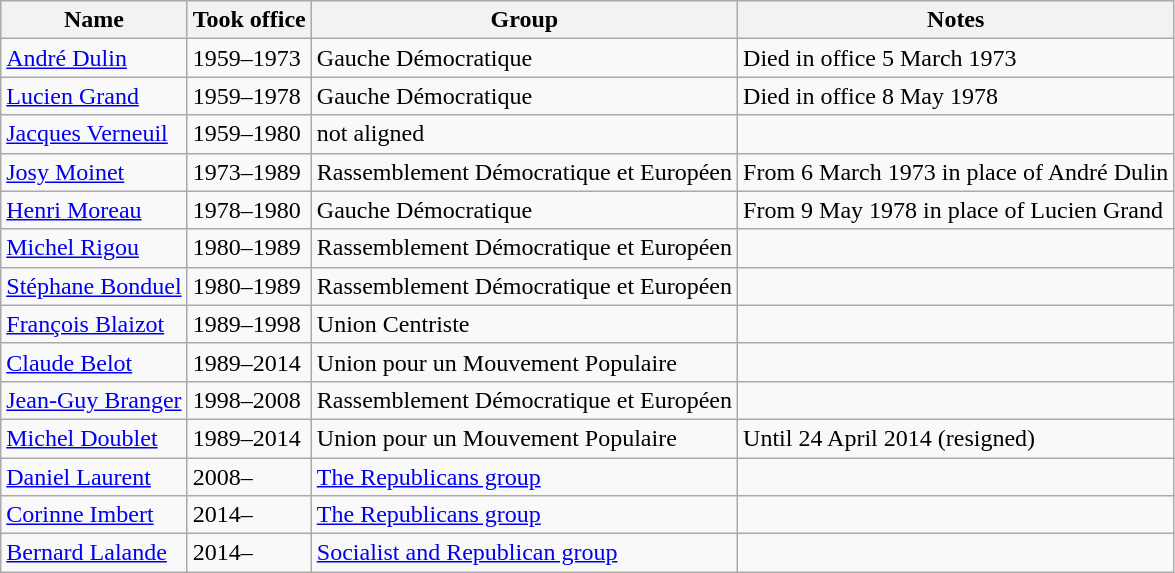<table class="wikitable sortable">
<tr>
<th>Name</th>
<th>Took office</th>
<th>Group</th>
<th>Notes</th>
</tr>
<tr>
<td><a href='#'>André Dulin</a></td>
<td>1959–1973</td>
<td>Gauche Démocratique</td>
<td>Died in office 5 March 1973</td>
</tr>
<tr>
<td><a href='#'>Lucien Grand</a></td>
<td>1959–1978</td>
<td>Gauche Démocratique</td>
<td>Died in office 8 May 1978</td>
</tr>
<tr>
<td><a href='#'>Jacques Verneuil</a></td>
<td>1959–1980</td>
<td>not aligned</td>
<td></td>
</tr>
<tr>
<td><a href='#'>Josy Moinet</a></td>
<td>1973–1989</td>
<td>Rassemblement Démocratique et Européen</td>
<td>From 6 March 1973 in place of André Dulin</td>
</tr>
<tr>
<td><a href='#'>Henri Moreau</a></td>
<td>1978–1980</td>
<td>Gauche Démocratique</td>
<td>From 9 May 1978 in place of Lucien Grand</td>
</tr>
<tr>
<td><a href='#'>Michel Rigou</a></td>
<td>1980–1989</td>
<td>Rassemblement Démocratique et Européen</td>
<td></td>
</tr>
<tr>
<td><a href='#'>Stéphane Bonduel</a></td>
<td>1980–1989</td>
<td>Rassemblement Démocratique et Européen</td>
<td></td>
</tr>
<tr>
<td><a href='#'>François Blaizot</a></td>
<td>1989–1998</td>
<td>Union Centriste</td>
<td></td>
</tr>
<tr>
<td><a href='#'>Claude Belot</a></td>
<td>1989–2014</td>
<td>Union pour un Mouvement Populaire</td>
<td></td>
</tr>
<tr>
<td><a href='#'>Jean-Guy Branger</a></td>
<td>1998–2008</td>
<td>Rassemblement Démocratique et Européen</td>
<td></td>
</tr>
<tr>
<td><a href='#'>Michel Doublet</a></td>
<td>1989–2014</td>
<td>Union pour un Mouvement Populaire</td>
<td>Until 24 April 2014 (resigned)</td>
</tr>
<tr>
<td><a href='#'>Daniel Laurent</a></td>
<td>2008–</td>
<td><a href='#'>The Republicans group</a></td>
<td></td>
</tr>
<tr>
<td><a href='#'>Corinne Imbert</a></td>
<td>2014–</td>
<td><a href='#'>The Republicans group</a></td>
<td></td>
</tr>
<tr>
<td><a href='#'>Bernard Lalande</a></td>
<td>2014–</td>
<td><a href='#'>Socialist and Republican group</a></td>
<td></td>
</tr>
</table>
